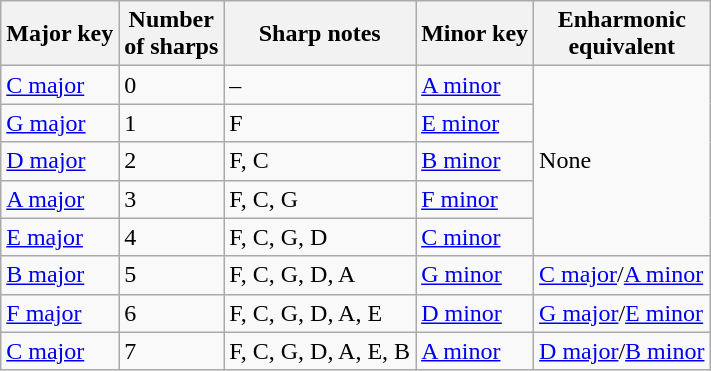<table class="wikitable">
<tr>
<th>Major key</th>
<th>Number<br>of sharps</th>
<th>Sharp notes</th>
<th>Minor key</th>
<th>Enharmonic<br>equivalent</th>
</tr>
<tr>
<td><a href='#'>C major</a></td>
<td>0</td>
<td>–</td>
<td><a href='#'>A minor</a></td>
<td rowspan="5">None</td>
</tr>
<tr>
<td><a href='#'>G major</a></td>
<td>1</td>
<td>F</td>
<td><a href='#'>E minor</a></td>
</tr>
<tr>
<td><a href='#'>D major</a></td>
<td>2</td>
<td>F, C</td>
<td><a href='#'>B minor</a></td>
</tr>
<tr>
<td><a href='#'>A major</a></td>
<td>3</td>
<td>F, C, G</td>
<td><a href='#'>F minor</a></td>
</tr>
<tr>
<td><a href='#'>E major</a></td>
<td>4</td>
<td>F, C, G, D</td>
<td><a href='#'>C minor</a></td>
</tr>
<tr>
<td><a href='#'>B major</a></td>
<td>5</td>
<td>F, C, G, D, A</td>
<td><a href='#'>G minor</a></td>
<td><a href='#'>C major</a>/<a href='#'>A minor</a></td>
</tr>
<tr>
<td><a href='#'>F major</a></td>
<td>6</td>
<td>F, C, G, D, A, E</td>
<td><a href='#'>D minor</a></td>
<td><a href='#'>G major</a>/<a href='#'>E minor</a></td>
</tr>
<tr>
<td><a href='#'>C major</a></td>
<td>7</td>
<td>F, C, G, D, A, E, B</td>
<td><a href='#'>A minor</a></td>
<td><a href='#'>D major</a>/<a href='#'>B minor</a></td>
</tr>
</table>
